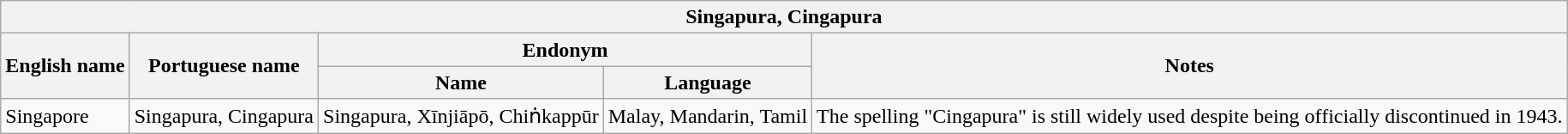<table class="wikitable sortable">
<tr>
<th colspan="5"> Singapura, Cingapura</th>
</tr>
<tr>
<th rowspan="2">English name</th>
<th rowspan="2">Portuguese name</th>
<th colspan="2">Endonym</th>
<th rowspan="2">Notes</th>
</tr>
<tr>
<th>Name</th>
<th>Language</th>
</tr>
<tr>
<td>Singapore</td>
<td>Singapura, Cingapura</td>
<td>Singapura, Xīnjiāpō, Chiṅkappūr</td>
<td>Malay, Mandarin, Tamil</td>
<td>The spelling "Cingapura" is still widely used despite being officially discontinued in 1943.</td>
</tr>
</table>
